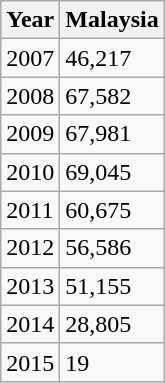<table class="wikitable">
<tr>
<th>Year</th>
<th>Malaysia</th>
</tr>
<tr>
<td>2007</td>
<td>46,217</td>
</tr>
<tr>
<td>2008</td>
<td>67,582</td>
</tr>
<tr>
<td>2009</td>
<td>67,981</td>
</tr>
<tr>
<td>2010</td>
<td>69,045</td>
</tr>
<tr>
<td>2011</td>
<td>60,675</td>
</tr>
<tr>
<td>2012</td>
<td>56,586</td>
</tr>
<tr>
<td>2013</td>
<td>51,155</td>
</tr>
<tr>
<td>2014</td>
<td>28,805</td>
</tr>
<tr>
<td>2015</td>
<td>19</td>
</tr>
</table>
